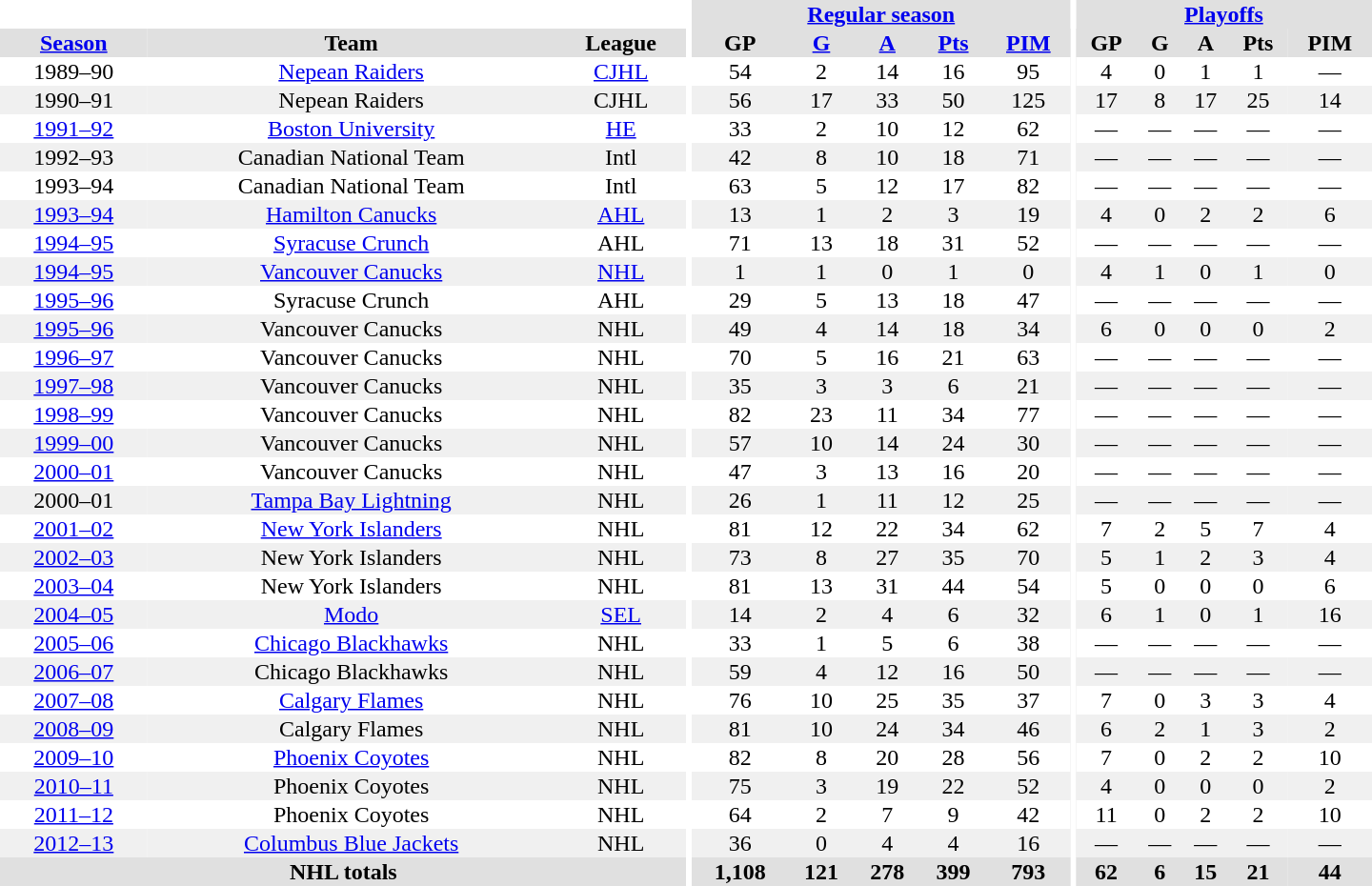<table border="0" cellpadding="1" cellspacing="0" style="text-align:center; width:60em">
<tr bgcolor="#e0e0e0">
<th colspan="3" bgcolor="#ffffff"></th>
<th rowspan="99" bgcolor="#ffffff"></th>
<th colspan="5"><a href='#'>Regular season</a></th>
<th rowspan="99" bgcolor="#ffffff"></th>
<th colspan="5"><a href='#'>Playoffs</a></th>
</tr>
<tr bgcolor="#e0e0e0">
<th><a href='#'>Season</a></th>
<th>Team</th>
<th>League</th>
<th>GP</th>
<th><a href='#'>G</a></th>
<th><a href='#'>A</a></th>
<th><a href='#'>Pts</a></th>
<th><a href='#'>PIM</a></th>
<th>GP</th>
<th>G</th>
<th>A</th>
<th>Pts</th>
<th>PIM</th>
</tr>
<tr>
<td>1989–90</td>
<td><a href='#'>Nepean Raiders</a></td>
<td><a href='#'>CJHL</a></td>
<td>54</td>
<td>2</td>
<td>14</td>
<td>16</td>
<td>95</td>
<td>4</td>
<td>0</td>
<td>1</td>
<td>1</td>
<td>—</td>
</tr>
<tr bgcolor="#f0f0f0">
<td>1990–91</td>
<td>Nepean Raiders</td>
<td>CJHL</td>
<td>56</td>
<td>17</td>
<td>33</td>
<td>50</td>
<td>125</td>
<td>17</td>
<td>8</td>
<td>17</td>
<td>25</td>
<td>14</td>
</tr>
<tr>
<td><a href='#'>1991–92</a></td>
<td><a href='#'>Boston University</a></td>
<td><a href='#'>HE</a></td>
<td>33</td>
<td>2</td>
<td>10</td>
<td>12</td>
<td>62</td>
<td>—</td>
<td>—</td>
<td>—</td>
<td>—</td>
<td>—</td>
</tr>
<tr bgcolor="#f0f0f0">
<td>1992–93</td>
<td>Canadian National Team</td>
<td>Intl</td>
<td>42</td>
<td>8</td>
<td>10</td>
<td>18</td>
<td>71</td>
<td>—</td>
<td>—</td>
<td>—</td>
<td>—</td>
<td>—</td>
</tr>
<tr>
<td>1993–94</td>
<td>Canadian National Team</td>
<td>Intl</td>
<td>63</td>
<td>5</td>
<td>12</td>
<td>17</td>
<td>82</td>
<td>—</td>
<td>—</td>
<td>—</td>
<td>—</td>
<td>—</td>
</tr>
<tr bgcolor="#f0f0f0">
<td><a href='#'>1993–94</a></td>
<td><a href='#'>Hamilton Canucks</a></td>
<td><a href='#'>AHL</a></td>
<td>13</td>
<td>1</td>
<td>2</td>
<td>3</td>
<td>19</td>
<td>4</td>
<td>0</td>
<td>2</td>
<td>2</td>
<td>6</td>
</tr>
<tr>
<td><a href='#'>1994–95</a></td>
<td><a href='#'>Syracuse Crunch</a></td>
<td>AHL</td>
<td>71</td>
<td>13</td>
<td>18</td>
<td>31</td>
<td>52</td>
<td>—</td>
<td>—</td>
<td>—</td>
<td>—</td>
<td>—</td>
</tr>
<tr bgcolor="#f0f0f0">
<td><a href='#'>1994–95</a></td>
<td><a href='#'>Vancouver Canucks</a></td>
<td><a href='#'>NHL</a></td>
<td>1</td>
<td>1</td>
<td>0</td>
<td>1</td>
<td>0</td>
<td>4</td>
<td>1</td>
<td>0</td>
<td>1</td>
<td>0</td>
</tr>
<tr>
<td><a href='#'>1995–96</a></td>
<td>Syracuse Crunch</td>
<td>AHL</td>
<td>29</td>
<td>5</td>
<td>13</td>
<td>18</td>
<td>47</td>
<td>—</td>
<td>—</td>
<td>—</td>
<td>—</td>
<td>—</td>
</tr>
<tr bgcolor="#f0f0f0">
<td><a href='#'>1995–96</a></td>
<td>Vancouver Canucks</td>
<td>NHL</td>
<td>49</td>
<td>4</td>
<td>14</td>
<td>18</td>
<td>34</td>
<td>6</td>
<td>0</td>
<td>0</td>
<td>0</td>
<td>2</td>
</tr>
<tr>
<td><a href='#'>1996–97</a></td>
<td>Vancouver Canucks</td>
<td>NHL</td>
<td>70</td>
<td>5</td>
<td>16</td>
<td>21</td>
<td>63</td>
<td>—</td>
<td>—</td>
<td>—</td>
<td>—</td>
<td>—</td>
</tr>
<tr bgcolor="#f0f0f0">
<td><a href='#'>1997–98</a></td>
<td>Vancouver Canucks</td>
<td>NHL</td>
<td>35</td>
<td>3</td>
<td>3</td>
<td>6</td>
<td>21</td>
<td>—</td>
<td>—</td>
<td>—</td>
<td>—</td>
<td>—</td>
</tr>
<tr>
<td><a href='#'>1998–99</a></td>
<td>Vancouver Canucks</td>
<td>NHL</td>
<td>82</td>
<td>23</td>
<td>11</td>
<td>34</td>
<td>77</td>
<td>—</td>
<td>—</td>
<td>—</td>
<td>—</td>
<td>—</td>
</tr>
<tr bgcolor="#f0f0f0">
<td><a href='#'>1999–00</a></td>
<td>Vancouver Canucks</td>
<td>NHL</td>
<td>57</td>
<td>10</td>
<td>14</td>
<td>24</td>
<td>30</td>
<td>—</td>
<td>—</td>
<td>—</td>
<td>—</td>
<td>—</td>
</tr>
<tr>
<td><a href='#'>2000–01</a></td>
<td>Vancouver Canucks</td>
<td>NHL</td>
<td>47</td>
<td>3</td>
<td>13</td>
<td>16</td>
<td>20</td>
<td>—</td>
<td>—</td>
<td>—</td>
<td>—</td>
<td>—</td>
</tr>
<tr bgcolor="#f0f0f0">
<td>2000–01</td>
<td><a href='#'>Tampa Bay Lightning</a></td>
<td>NHL</td>
<td>26</td>
<td>1</td>
<td>11</td>
<td>12</td>
<td>25</td>
<td>—</td>
<td>—</td>
<td>—</td>
<td>—</td>
<td>—</td>
</tr>
<tr>
<td><a href='#'>2001–02</a></td>
<td><a href='#'>New York Islanders</a></td>
<td>NHL</td>
<td>81</td>
<td>12</td>
<td>22</td>
<td>34</td>
<td>62</td>
<td>7</td>
<td>2</td>
<td>5</td>
<td>7</td>
<td>4</td>
</tr>
<tr bgcolor="#f0f0f0">
<td><a href='#'>2002–03</a></td>
<td>New York Islanders</td>
<td>NHL</td>
<td>73</td>
<td>8</td>
<td>27</td>
<td>35</td>
<td>70</td>
<td>5</td>
<td>1</td>
<td>2</td>
<td>3</td>
<td>4</td>
</tr>
<tr>
<td><a href='#'>2003–04</a></td>
<td>New York Islanders</td>
<td>NHL</td>
<td>81</td>
<td>13</td>
<td>31</td>
<td>44</td>
<td>54</td>
<td>5</td>
<td>0</td>
<td>0</td>
<td>0</td>
<td>6</td>
</tr>
<tr bgcolor="#f0f0f0">
<td><a href='#'>2004–05</a></td>
<td><a href='#'>Modo</a></td>
<td><a href='#'>SEL</a></td>
<td>14</td>
<td>2</td>
<td>4</td>
<td>6</td>
<td>32</td>
<td>6</td>
<td>1</td>
<td>0</td>
<td>1</td>
<td>16</td>
</tr>
<tr>
<td><a href='#'>2005–06</a></td>
<td><a href='#'>Chicago Blackhawks</a></td>
<td>NHL</td>
<td>33</td>
<td>1</td>
<td>5</td>
<td>6</td>
<td>38</td>
<td>—</td>
<td>—</td>
<td>—</td>
<td>—</td>
<td>—</td>
</tr>
<tr bgcolor="#f0f0f0">
<td><a href='#'>2006–07</a></td>
<td>Chicago Blackhawks</td>
<td>NHL</td>
<td>59</td>
<td>4</td>
<td>12</td>
<td>16</td>
<td>50</td>
<td>—</td>
<td>—</td>
<td>—</td>
<td>—</td>
<td>—</td>
</tr>
<tr>
<td><a href='#'>2007–08</a></td>
<td><a href='#'>Calgary Flames</a></td>
<td>NHL</td>
<td>76</td>
<td>10</td>
<td>25</td>
<td>35</td>
<td>37</td>
<td>7</td>
<td>0</td>
<td>3</td>
<td>3</td>
<td>4</td>
</tr>
<tr bgcolor="#f0f0f0">
<td><a href='#'>2008–09</a></td>
<td>Calgary Flames</td>
<td>NHL</td>
<td>81</td>
<td>10</td>
<td>24</td>
<td>34</td>
<td>46</td>
<td>6</td>
<td>2</td>
<td>1</td>
<td>3</td>
<td>2</td>
</tr>
<tr>
<td><a href='#'>2009–10</a></td>
<td><a href='#'>Phoenix Coyotes</a></td>
<td>NHL</td>
<td>82</td>
<td>8</td>
<td>20</td>
<td>28</td>
<td>56</td>
<td>7</td>
<td>0</td>
<td>2</td>
<td>2</td>
<td>10</td>
</tr>
<tr bgcolor="#f0f0f0">
<td><a href='#'>2010–11</a></td>
<td>Phoenix Coyotes</td>
<td>NHL</td>
<td>75</td>
<td>3</td>
<td>19</td>
<td>22</td>
<td>52</td>
<td>4</td>
<td>0</td>
<td>0</td>
<td>0</td>
<td>2</td>
</tr>
<tr>
<td><a href='#'>2011–12</a></td>
<td>Phoenix Coyotes</td>
<td>NHL</td>
<td>64</td>
<td>2</td>
<td>7</td>
<td>9</td>
<td>42</td>
<td>11</td>
<td>0</td>
<td>2</td>
<td>2</td>
<td>10</td>
</tr>
<tr bgcolor="#f0f0f0">
<td><a href='#'>2012–13</a></td>
<td><a href='#'>Columbus Blue Jackets</a></td>
<td>NHL</td>
<td>36</td>
<td>0</td>
<td>4</td>
<td>4</td>
<td>16</td>
<td>—</td>
<td>—</td>
<td>—</td>
<td>—</td>
<td>—</td>
</tr>
<tr bgcolor="#e0e0e0">
<th colspan="3">NHL totals</th>
<th>1,108</th>
<th>121</th>
<th>278</th>
<th>399</th>
<th>793</th>
<th>62</th>
<th>6</th>
<th>15</th>
<th>21</th>
<th>44</th>
</tr>
</table>
